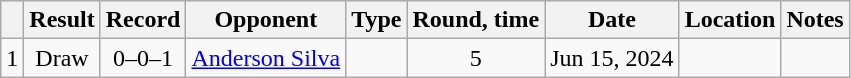<table class="wikitable" style="text-align:center">
<tr>
<th></th>
<th>Result</th>
<th>Record</th>
<th>Opponent</th>
<th>Type</th>
<th>Round, time</th>
<th>Date</th>
<th>Location</th>
<th>Notes</th>
</tr>
<tr>
<td>1</td>
<td>Draw</td>
<td>0–0–1</td>
<td style="text-align:left;"><a href='#'>Anderson Silva</a></td>
<td></td>
<td>5</td>
<td>Jun 15, 2024</td>
<td style="text-align:left;"></td>
<td></td>
</tr>
</table>
